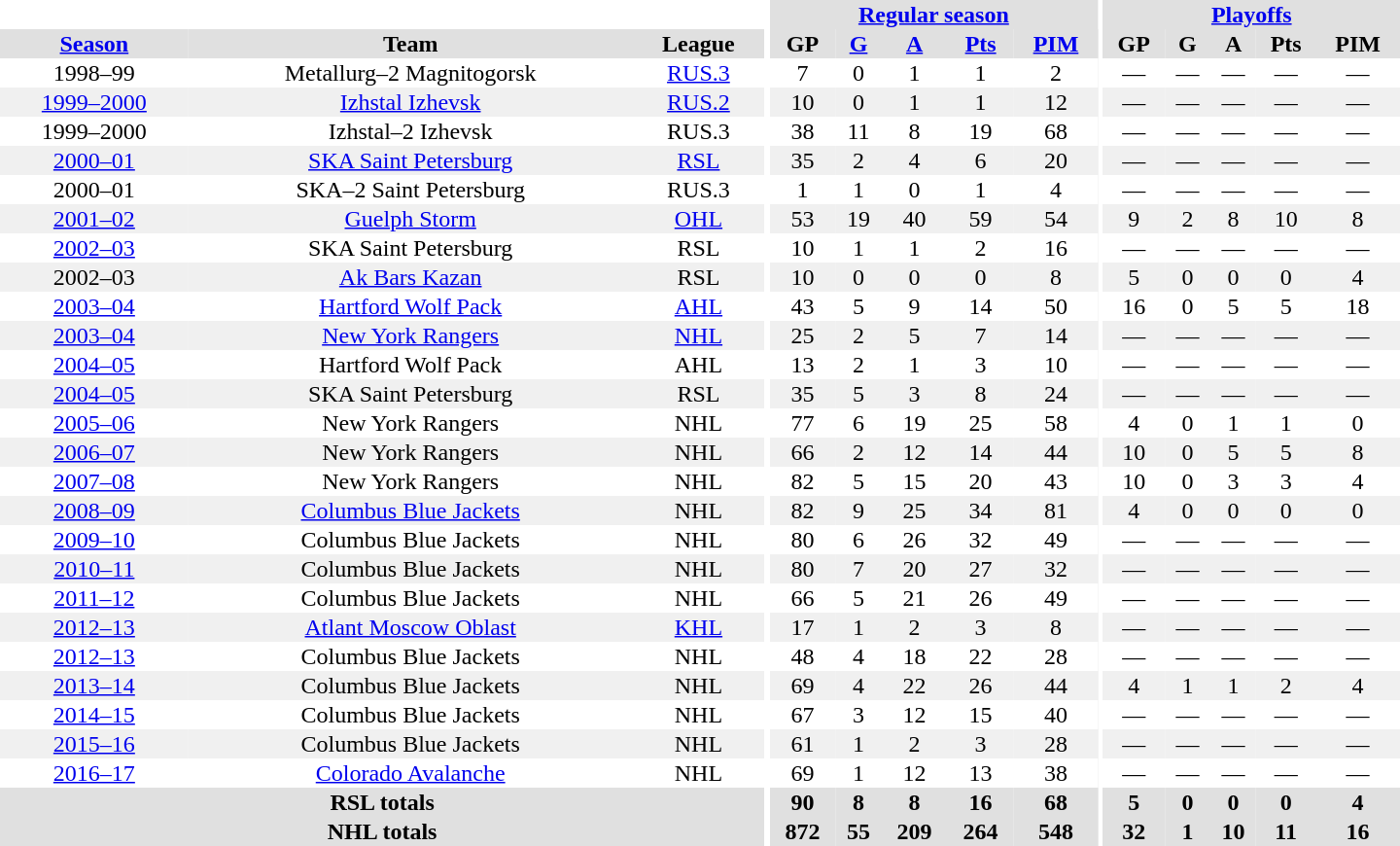<table border="0" cellpadding="1" cellspacing="0" style="text-align:center; width:60em">
<tr bgcolor="#e0e0e0">
<th colspan="3" bgcolor="#ffffff"></th>
<th rowspan="99" bgcolor="#ffffff"></th>
<th colspan="5"><a href='#'>Regular season</a></th>
<th rowspan="99" bgcolor="#ffffff"></th>
<th colspan="5"><a href='#'>Playoffs</a></th>
</tr>
<tr bgcolor="#e0e0e0">
<th><a href='#'>Season</a></th>
<th>Team</th>
<th>League</th>
<th>GP</th>
<th><a href='#'>G</a></th>
<th><a href='#'>A</a></th>
<th><a href='#'>Pts</a></th>
<th><a href='#'>PIM</a></th>
<th>GP</th>
<th>G</th>
<th>A</th>
<th>Pts</th>
<th>PIM</th>
</tr>
<tr>
<td>1998–99</td>
<td>Metallurg–2 Magnitogorsk</td>
<td><a href='#'>RUS.3</a></td>
<td>7</td>
<td>0</td>
<td>1</td>
<td>1</td>
<td>2</td>
<td>—</td>
<td>—</td>
<td>—</td>
<td>—</td>
<td>—</td>
</tr>
<tr bgcolor="#f0f0f0">
<td><a href='#'>1999–2000</a></td>
<td><a href='#'>Izhstal Izhevsk</a></td>
<td><a href='#'>RUS.2</a></td>
<td>10</td>
<td>0</td>
<td>1</td>
<td>1</td>
<td>12</td>
<td>—</td>
<td>—</td>
<td>—</td>
<td>—</td>
<td>—</td>
</tr>
<tr>
<td>1999–2000</td>
<td>Izhstal–2 Izhevsk</td>
<td>RUS.3</td>
<td>38</td>
<td>11</td>
<td>8</td>
<td>19</td>
<td>68</td>
<td>—</td>
<td>—</td>
<td>—</td>
<td>—</td>
<td>—</td>
</tr>
<tr bgcolor="#f0f0f0">
<td><a href='#'>2000–01</a></td>
<td><a href='#'>SKA Saint Petersburg</a></td>
<td><a href='#'>RSL</a></td>
<td>35</td>
<td>2</td>
<td>4</td>
<td>6</td>
<td>20</td>
<td>—</td>
<td>—</td>
<td>—</td>
<td>—</td>
<td>—</td>
</tr>
<tr>
<td>2000–01</td>
<td>SKA–2 Saint Petersburg</td>
<td>RUS.3</td>
<td>1</td>
<td>1</td>
<td>0</td>
<td>1</td>
<td>4</td>
<td>—</td>
<td>—</td>
<td>—</td>
<td>—</td>
<td>—</td>
</tr>
<tr bgcolor="#f0f0f0">
<td><a href='#'>2001–02</a></td>
<td><a href='#'>Guelph Storm</a></td>
<td><a href='#'>OHL</a></td>
<td>53</td>
<td>19</td>
<td>40</td>
<td>59</td>
<td>54</td>
<td>9</td>
<td>2</td>
<td>8</td>
<td>10</td>
<td>8</td>
</tr>
<tr>
<td><a href='#'>2002–03</a></td>
<td>SKA Saint Petersburg</td>
<td>RSL</td>
<td>10</td>
<td>1</td>
<td>1</td>
<td>2</td>
<td>16</td>
<td>—</td>
<td>—</td>
<td>—</td>
<td>—</td>
<td>—</td>
</tr>
<tr bgcolor="#f0f0f0">
<td>2002–03</td>
<td><a href='#'>Ak Bars Kazan</a></td>
<td>RSL</td>
<td>10</td>
<td>0</td>
<td>0</td>
<td>0</td>
<td>8</td>
<td>5</td>
<td>0</td>
<td>0</td>
<td>0</td>
<td>4</td>
</tr>
<tr>
<td><a href='#'>2003–04</a></td>
<td><a href='#'>Hartford Wolf Pack</a></td>
<td><a href='#'>AHL</a></td>
<td>43</td>
<td>5</td>
<td>9</td>
<td>14</td>
<td>50</td>
<td>16</td>
<td>0</td>
<td>5</td>
<td>5</td>
<td>18</td>
</tr>
<tr bgcolor="#f0f0f0">
<td><a href='#'>2003–04</a></td>
<td><a href='#'>New York Rangers</a></td>
<td><a href='#'>NHL</a></td>
<td>25</td>
<td>2</td>
<td>5</td>
<td>7</td>
<td>14</td>
<td>—</td>
<td>—</td>
<td>—</td>
<td>—</td>
<td>—</td>
</tr>
<tr>
<td><a href='#'>2004–05</a></td>
<td>Hartford Wolf Pack</td>
<td>AHL</td>
<td>13</td>
<td>2</td>
<td>1</td>
<td>3</td>
<td>10</td>
<td>—</td>
<td>—</td>
<td>—</td>
<td>—</td>
<td>—</td>
</tr>
<tr bgcolor="#f0f0f0">
<td><a href='#'>2004–05</a></td>
<td>SKA Saint Petersburg</td>
<td>RSL</td>
<td>35</td>
<td>5</td>
<td>3</td>
<td>8</td>
<td>24</td>
<td>—</td>
<td>—</td>
<td>—</td>
<td>—</td>
<td>—</td>
</tr>
<tr>
<td><a href='#'>2005–06</a></td>
<td>New York Rangers</td>
<td>NHL</td>
<td>77</td>
<td>6</td>
<td>19</td>
<td>25</td>
<td>58</td>
<td>4</td>
<td>0</td>
<td>1</td>
<td>1</td>
<td>0</td>
</tr>
<tr bgcolor="#f0f0f0">
<td><a href='#'>2006–07</a></td>
<td>New York Rangers</td>
<td>NHL</td>
<td>66</td>
<td>2</td>
<td>12</td>
<td>14</td>
<td>44</td>
<td>10</td>
<td>0</td>
<td>5</td>
<td>5</td>
<td>8</td>
</tr>
<tr>
<td><a href='#'>2007–08</a></td>
<td>New York Rangers</td>
<td>NHL</td>
<td>82</td>
<td>5</td>
<td>15</td>
<td>20</td>
<td>43</td>
<td>10</td>
<td>0</td>
<td>3</td>
<td>3</td>
<td>4</td>
</tr>
<tr bgcolor="#f0f0f0">
<td><a href='#'>2008–09</a></td>
<td><a href='#'>Columbus Blue Jackets</a></td>
<td>NHL</td>
<td>82</td>
<td>9</td>
<td>25</td>
<td>34</td>
<td>81</td>
<td>4</td>
<td>0</td>
<td>0</td>
<td>0</td>
<td>0</td>
</tr>
<tr>
<td><a href='#'>2009–10</a></td>
<td>Columbus Blue Jackets</td>
<td>NHL</td>
<td>80</td>
<td>6</td>
<td>26</td>
<td>32</td>
<td>49</td>
<td>—</td>
<td>—</td>
<td>—</td>
<td>—</td>
<td>—</td>
</tr>
<tr bgcolor="#f0f0f0">
<td><a href='#'>2010–11</a></td>
<td>Columbus Blue Jackets</td>
<td>NHL</td>
<td>80</td>
<td>7</td>
<td>20</td>
<td>27</td>
<td>32</td>
<td>—</td>
<td>—</td>
<td>—</td>
<td>—</td>
<td>—</td>
</tr>
<tr>
<td><a href='#'>2011–12</a></td>
<td>Columbus Blue Jackets</td>
<td>NHL</td>
<td>66</td>
<td>5</td>
<td>21</td>
<td>26</td>
<td>49</td>
<td>—</td>
<td>—</td>
<td>—</td>
<td>—</td>
<td>—</td>
</tr>
<tr bgcolor="#f0f0f0">
<td><a href='#'>2012–13</a></td>
<td><a href='#'>Atlant Moscow Oblast</a></td>
<td><a href='#'>KHL</a></td>
<td>17</td>
<td>1</td>
<td>2</td>
<td>3</td>
<td>8</td>
<td>—</td>
<td>—</td>
<td>—</td>
<td>—</td>
<td>—</td>
</tr>
<tr>
<td><a href='#'>2012–13</a></td>
<td>Columbus Blue Jackets</td>
<td>NHL</td>
<td>48</td>
<td>4</td>
<td>18</td>
<td>22</td>
<td>28</td>
<td>—</td>
<td>—</td>
<td>—</td>
<td>—</td>
<td>—</td>
</tr>
<tr bgcolor="#f0f0f0">
<td><a href='#'>2013–14</a></td>
<td>Columbus Blue Jackets</td>
<td>NHL</td>
<td>69</td>
<td>4</td>
<td>22</td>
<td>26</td>
<td>44</td>
<td>4</td>
<td>1</td>
<td>1</td>
<td>2</td>
<td>4</td>
</tr>
<tr>
<td><a href='#'>2014–15</a></td>
<td>Columbus Blue Jackets</td>
<td>NHL</td>
<td>67</td>
<td>3</td>
<td>12</td>
<td>15</td>
<td>40</td>
<td>—</td>
<td>—</td>
<td>—</td>
<td>—</td>
<td>—</td>
</tr>
<tr bgcolor="#f0f0f0">
<td><a href='#'>2015–16</a></td>
<td>Columbus Blue Jackets</td>
<td>NHL</td>
<td>61</td>
<td>1</td>
<td>2</td>
<td>3</td>
<td>28</td>
<td>—</td>
<td>—</td>
<td>—</td>
<td>—</td>
<td>—</td>
</tr>
<tr>
<td><a href='#'>2016–17</a></td>
<td><a href='#'>Colorado Avalanche</a></td>
<td>NHL</td>
<td>69</td>
<td>1</td>
<td>12</td>
<td>13</td>
<td>38</td>
<td>—</td>
<td>—</td>
<td>—</td>
<td>—</td>
<td>—</td>
</tr>
<tr bgcolor="#e0e0e0">
<th colspan="3">RSL totals</th>
<th>90</th>
<th>8</th>
<th>8</th>
<th>16</th>
<th>68</th>
<th>5</th>
<th>0</th>
<th>0</th>
<th>0</th>
<th>4</th>
</tr>
<tr bgcolor="#e0e0e0">
<th colspan="3">NHL totals</th>
<th>872</th>
<th>55</th>
<th>209</th>
<th>264</th>
<th>548</th>
<th>32</th>
<th>1</th>
<th>10</th>
<th>11</th>
<th>16</th>
</tr>
</table>
